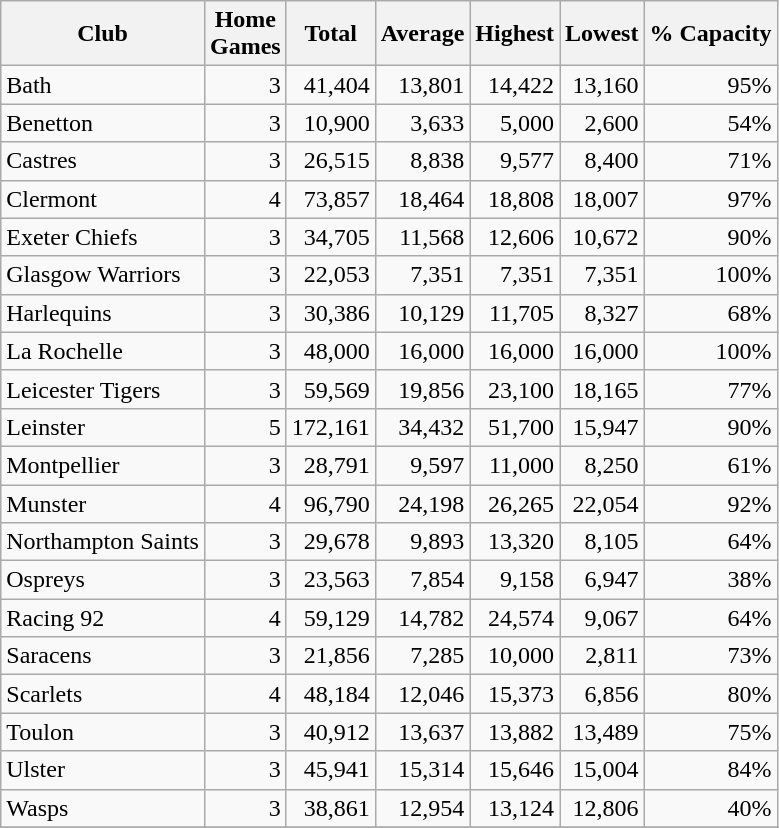<table class="wikitable sortable" style="text-align:right">
<tr>
<th>Club</th>
<th>Home<br>Games</th>
<th>Total</th>
<th>Average</th>
<th>Highest</th>
<th>Lowest</th>
<th>% Capacity </th>
</tr>
<tr>
<td style="text-align:left"> Bath</td>
<td>3</td>
<td>41,404</td>
<td>13,801</td>
<td>14,422</td>
<td>13,160</td>
<td>95%</td>
</tr>
<tr>
<td style="text-align:left"> Benetton</td>
<td>3</td>
<td>10,900</td>
<td>3,633</td>
<td>5,000</td>
<td>2,600</td>
<td>54%</td>
</tr>
<tr>
<td style="text-align:left"> Castres</td>
<td>3</td>
<td>26,515</td>
<td>8,838</td>
<td>9,577</td>
<td>8,400</td>
<td>71%</td>
</tr>
<tr>
<td style="text-align:left"> Clermont</td>
<td>4</td>
<td>73,857</td>
<td>18,464</td>
<td>18,808</td>
<td>18,007</td>
<td>97%</td>
</tr>
<tr>
<td style="text-align:left"> Exeter Chiefs</td>
<td>3</td>
<td>34,705</td>
<td>11,568</td>
<td>12,606</td>
<td>10,672</td>
<td>90%</td>
</tr>
<tr>
<td style="text-align:left"> Glasgow Warriors</td>
<td>3</td>
<td>22,053</td>
<td>7,351</td>
<td>7,351</td>
<td>7,351</td>
<td>100%</td>
</tr>
<tr>
<td style="text-align:left"> Harlequins</td>
<td>3</td>
<td>30,386</td>
<td>10,129</td>
<td>11,705</td>
<td>8,327</td>
<td>68%</td>
</tr>
<tr>
<td style="text-align:left"> La Rochelle</td>
<td>3</td>
<td>48,000</td>
<td>16,000</td>
<td>16,000</td>
<td>16,000</td>
<td>100%</td>
</tr>
<tr>
<td style="text-align:left"> Leicester Tigers</td>
<td>3</td>
<td>59,569</td>
<td>19,856</td>
<td>23,100</td>
<td>18,165</td>
<td>77%</td>
</tr>
<tr>
<td style="text-align:left"> Leinster</td>
<td>5</td>
<td>172,161</td>
<td>34,432</td>
<td>51,700</td>
<td>15,947</td>
<td>90%</td>
</tr>
<tr>
<td style="text-align:left"> Montpellier</td>
<td>3</td>
<td>28,791</td>
<td>9,597</td>
<td>11,000</td>
<td>8,250</td>
<td>61%</td>
</tr>
<tr>
<td style="text-align:left"> Munster</td>
<td>4</td>
<td>96,790</td>
<td>24,198</td>
<td>26,265</td>
<td>22,054</td>
<td>92%</td>
</tr>
<tr>
<td style="text-align:left"> Northampton Saints</td>
<td>3</td>
<td>29,678</td>
<td>9,893</td>
<td>13,320</td>
<td>8,105</td>
<td>64%</td>
</tr>
<tr>
<td style="text-align:left"> Ospreys</td>
<td>3</td>
<td>23,563</td>
<td>7,854</td>
<td>9,158</td>
<td>6,947</td>
<td>38%</td>
</tr>
<tr>
<td style="text-align:left"> Racing 92</td>
<td>4</td>
<td>59,129</td>
<td>14,782</td>
<td>24,574</td>
<td>9,067</td>
<td>64%<br></td>
</tr>
<tr>
<td style="text-align:left"> Saracens</td>
<td>3</td>
<td>21,856</td>
<td>7,285</td>
<td>10,000</td>
<td>2,811</td>
<td>73%</td>
</tr>
<tr>
<td style="text-align:left"> Scarlets</td>
<td>4</td>
<td>48,184</td>
<td>12,046</td>
<td>15,373</td>
<td>6,856</td>
<td>80% </td>
</tr>
<tr>
<td style="text-align:left"> Toulon</td>
<td>3</td>
<td>40,912</td>
<td>13,637</td>
<td>13,882</td>
<td>13,489</td>
<td>75%</td>
</tr>
<tr>
<td style="text-align:left"> Ulster</td>
<td>3</td>
<td>45,941</td>
<td>15,314</td>
<td>15,646</td>
<td>15,004</td>
<td>84%</td>
</tr>
<tr>
<td style="text-align:left"> Wasps</td>
<td>3</td>
<td>38,861</td>
<td>12,954</td>
<td>13,124</td>
<td>12,806</td>
<td>40%</td>
</tr>
<tr>
</tr>
</table>
